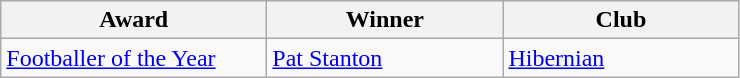<table class="wikitable">
<tr>
<th width=170>Award</th>
<th width=150>Winner</th>
<th width=150>Club</th>
</tr>
<tr>
<td><a href='#'>Footballer of the Year</a></td>
<td> <a href='#'>Pat Stanton</a></td>
<td><a href='#'>Hibernian</a></td>
</tr>
</table>
